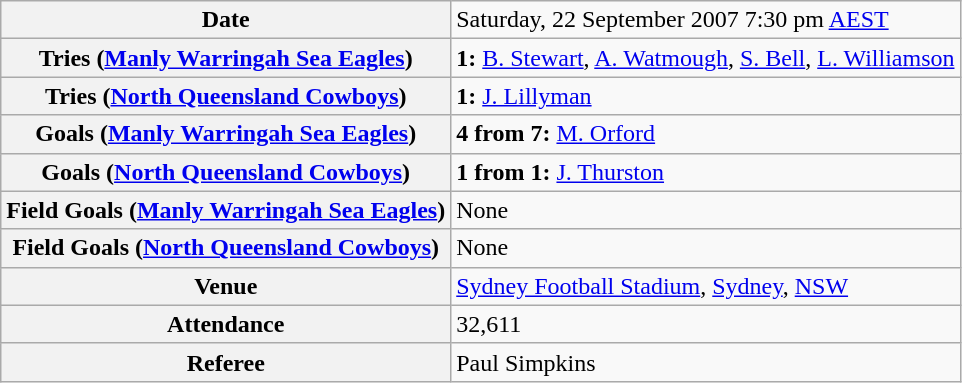<table class="wikitable">
<tr>
<th>Date</th>
<td>Saturday, 22 September 2007 7:30 pm <a href='#'>AEST</a></td>
</tr>
<tr>
<th>Tries (<a href='#'>Manly Warringah Sea Eagles</a>)</th>
<td><strong>1:</strong> <a href='#'>B. Stewart</a>, <a href='#'>A. Watmough</a>, <a href='#'>S. Bell</a>, <a href='#'>L. Williamson</a></td>
</tr>
<tr>
<th>Tries (<a href='#'>North Queensland Cowboys</a>)</th>
<td><strong>1:</strong> <a href='#'>J. Lillyman</a></td>
</tr>
<tr>
<th>Goals (<a href='#'>Manly Warringah Sea Eagles</a>)</th>
<td><strong>4 from 7:</strong> <a href='#'>M. Orford</a></td>
</tr>
<tr>
<th>Goals (<a href='#'>North Queensland Cowboys</a>)</th>
<td><strong>1 from 1:</strong> <a href='#'>J. Thurston</a></td>
</tr>
<tr>
<th>Field Goals (<a href='#'>Manly Warringah Sea Eagles</a>)</th>
<td>None</td>
</tr>
<tr>
<th>Field Goals (<a href='#'>North Queensland Cowboys</a>)</th>
<td>None</td>
</tr>
<tr>
<th>Venue</th>
<td><a href='#'>Sydney Football Stadium</a>, <a href='#'>Sydney</a>, <a href='#'>NSW</a></td>
</tr>
<tr>
<th>Attendance</th>
<td>32,611</td>
</tr>
<tr>
<th>Referee</th>
<td>Paul Simpkins</td>
</tr>
</table>
